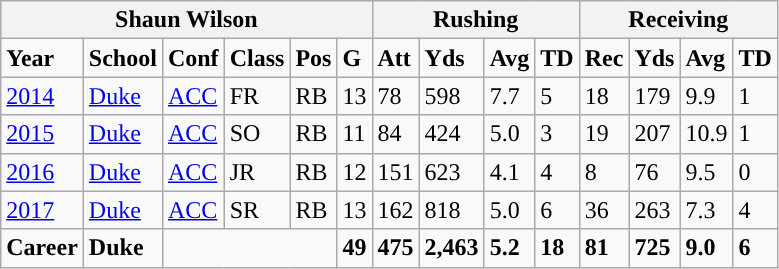<table class="wikitable">
<tr>
<th colspan="6">Shaun Wilson</th>
<th colspan="4" style="text-align: center; font-weight:bold;">Rushing</th>
<th colspan="4" style="text-align: center; font-weight:bold;">Receiving</th>
</tr>
<tr>
<td style="font-weight:bold;">Year</td>
<td style="font-weight:bold;">School</td>
<td style="font-weight:bold;">Conf</td>
<td style="font-weight:bold;">Class</td>
<td style="font-weight:bold;">Pos</td>
<td style="font-weight:bold;">G</td>
<td style="font-weight:bold;">Att</td>
<td style="font-weight:bold;">Yds</td>
<td style="font-weight:bold;">Avg</td>
<td style="font-weight:bold;">TD</td>
<td style="font-weight:bold;">Rec</td>
<td style="font-weight:bold;">Yds</td>
<td style="font-weight:bold;">Avg</td>
<td style="font-weight:bold;">TD</td>
</tr>
<tr>
<td><a href='#'>2014</a></td>
<td><a href='#'>Duke</a></td>
<td><a href='#'>ACC</a></td>
<td>FR</td>
<td>RB</td>
<td>13</td>
<td>78</td>
<td>598</td>
<td>7.7</td>
<td>5</td>
<td>18</td>
<td>179</td>
<td>9.9</td>
<td>1</td>
</tr>
<tr>
<td><a href='#'>2015</a></td>
<td><a href='#'>Duke</a></td>
<td><a href='#'>ACC</a></td>
<td>SO</td>
<td>RB</td>
<td>11</td>
<td>84</td>
<td>424</td>
<td>5.0</td>
<td>3</td>
<td>19</td>
<td>207</td>
<td>10.9</td>
<td>1</td>
</tr>
<tr>
<td><a href='#'>2016</a></td>
<td><a href='#'>Duke</a></td>
<td><a href='#'>ACC</a></td>
<td>JR</td>
<td>RB</td>
<td>12</td>
<td>151</td>
<td>623</td>
<td>4.1</td>
<td>4</td>
<td>8</td>
<td>76</td>
<td>9.5</td>
<td>0</td>
</tr>
<tr>
<td><a href='#'>2017</a></td>
<td><a href='#'>Duke</a></td>
<td><a href='#'>ACC</a></td>
<td>SR</td>
<td>RB</td>
<td>13</td>
<td>162</td>
<td>818</td>
<td>5.0</td>
<td>6</td>
<td>36</td>
<td>263</td>
<td>7.3</td>
<td>4</td>
</tr>
<tr>
<td style="font-weight:bold;">Career</td>
<td style="font-weight:bold;">Duke</td>
<td colspan="3" style="font-weight:bold;"></td>
<td style="font-weight:bold;">49</td>
<td style="font-weight:bold;">475</td>
<td style="font-weight:bold;">2,463</td>
<td style="font-weight:bold;">5.2</td>
<td style="font-weight:bold;">18</td>
<td style="font-weight:bold;">81</td>
<td style="font-weight:bold;">725</td>
<td style="font-weight:bold;">9.0</td>
<td style="font-weight:bold;">6</td>
</tr>
</table>
